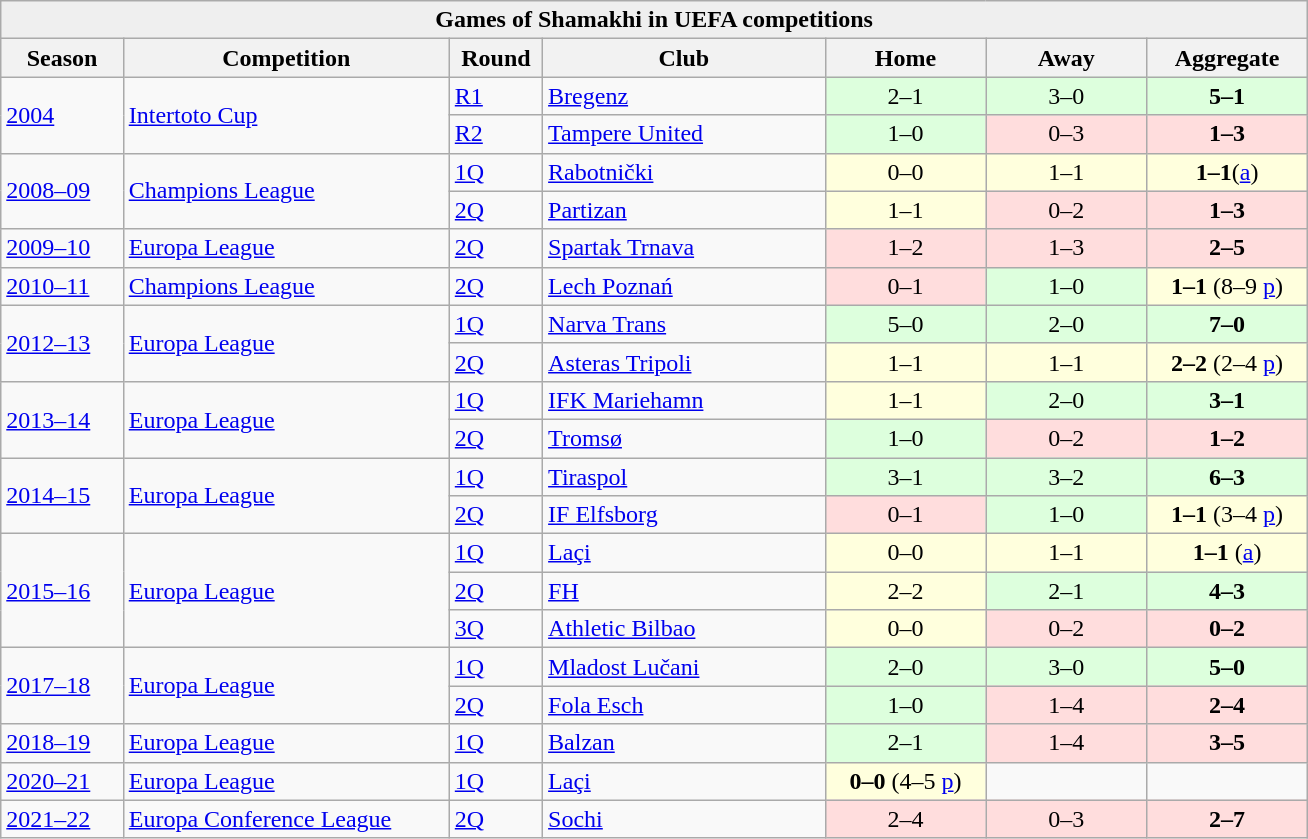<table class="wikitable collapsible collapsed" width="69%" style="text-align: left;">
<tr>
<th style="background:#EFEFEF;" colspan=17>Games of Shamakhi in UEFA competitions</th>
</tr>
<tr>
<th width="63">Season</th>
<th scope="col" width=180align="center">Competition</th>
<th width="30">Round</th>
<th width="155">Club</th>
<th width="85">Home</th>
<th width="85">Away</th>
<th width="85">Aggregate</th>
</tr>
<tr>
<td rowspan="2"><a href='#'>2004</a></td>
<td rowspan="2"><a href='#'>Intertoto Cup</a></td>
<td><a href='#'>R1</a></td>
<td> <a href='#'>Bregenz</a></td>
<td bgcolor="#ddffdd" style="text-align:center;">2–1</td>
<td bgcolor="#ddffdd" style="text-align:center;">3–0</td>
<td bgcolor="#ddffdd" style="text-align:center;"><strong>5–1</strong></td>
</tr>
<tr>
<td><a href='#'>R2</a></td>
<td> <a href='#'>Tampere United</a></td>
<td bgcolor="#ddffdd" style="text-align:center;">1–0</td>
<td bgcolor="#ffdddd" style="text-align:center;">0–3</td>
<td bgcolor="#ffdddd" style="text-align:center;"><strong>1–3</strong></td>
</tr>
<tr>
<td rowspan="2"><a href='#'>2008–09</a></td>
<td rowspan="2"><a href='#'>Champions League</a></td>
<td><a href='#'>1Q</a></td>
<td> <a href='#'>Rabotnički</a></td>
<td bgcolor="#ffffdd" style="text-align:center;">0–0</td>
<td bgcolor="#ffffdd" style="text-align:center;">1–1</td>
<td bgcolor="#ffffdd" style="text-align:center;"><strong>1–1</strong>(<a href='#'>a</a>)</td>
</tr>
<tr>
<td><a href='#'>2Q</a></td>
<td> <a href='#'>Partizan</a></td>
<td bgcolor="#ffffdd" style="text-align:center;">1–1</td>
<td bgcolor="#ffdddd" style="text-align:center;">0–2</td>
<td bgcolor="#ffdddd" style="text-align:center;"><strong>1–3</strong></td>
</tr>
<tr>
<td rowspan="1"><a href='#'>2009–10</a></td>
<td rowspan="1"><a href='#'>Europa League</a></td>
<td><a href='#'>2Q</a></td>
<td> <a href='#'>Spartak Trnava</a></td>
<td bgcolor="#ffdddd" style="text-align:center;">1–2</td>
<td bgcolor="#ffdddd" style="text-align:center;">1–3</td>
<td bgcolor="#ffdddd" style="text-align:center;"><strong>2–5</strong></td>
</tr>
<tr>
<td rowspan="1"><a href='#'>2010–11</a></td>
<td rowspan="1"><a href='#'>Champions League</a></td>
<td><a href='#'>2Q</a></td>
<td> <a href='#'>Lech Poznań</a></td>
<td bgcolor="#ffdddd" style="text-align:center;">0–1</td>
<td bgcolor="#ddffdd" style="text-align:center;">1–0</td>
<td bgcolor="#ffffdd" style="text-align:center;"><strong>1–1</strong> (8–9 <a href='#'>p</a>)</td>
</tr>
<tr>
<td rowspan="2"><a href='#'>2012–13</a></td>
<td rowspan="2"><a href='#'>Europa League</a></td>
<td><a href='#'>1Q</a></td>
<td> <a href='#'>Narva Trans</a></td>
<td bgcolor="#ddffdd" style="text-align:center;">5–0</td>
<td bgcolor="#ddffdd" style="text-align:center;">2–0</td>
<td bgcolor="#ddffdd" style="text-align:center;"><strong>7–0</strong></td>
</tr>
<tr>
<td><a href='#'>2Q</a></td>
<td> <a href='#'>Asteras Tripoli</a></td>
<td bgcolor="#ffffdd" style="text-align:center;">1–1</td>
<td bgcolor="#ffffdd" style="text-align:center;">1–1</td>
<td bgcolor="#ffffdd" style="text-align:center;"><strong>2–2</strong> (2–4 <a href='#'>p</a>)</td>
</tr>
<tr>
<td rowspan="2"><a href='#'>2013–14</a></td>
<td rowspan="2"><a href='#'>Europa League</a></td>
<td><a href='#'>1Q</a></td>
<td> <a href='#'>IFK Mariehamn</a></td>
<td bgcolor="#ffffdd" style="text-align:center;">1–1</td>
<td bgcolor="#ddffdd" style="text-align:center;">2–0</td>
<td bgcolor="#ddffdd" style="text-align:center;"><strong>3–1</strong></td>
</tr>
<tr>
<td><a href='#'>2Q</a></td>
<td> <a href='#'>Tromsø</a></td>
<td bgcolor="#ddffdd" style="text-align:center;">1–0</td>
<td bgcolor="#ffdddd" style="text-align:center;">0–2</td>
<td bgcolor="#ffdddd" style="text-align:center;"><strong>1–2</strong></td>
</tr>
<tr>
<td rowspan="2"><a href='#'>2014–15</a></td>
<td rowspan="2"><a href='#'>Europa League</a></td>
<td><a href='#'>1Q</a></td>
<td> <a href='#'>Tiraspol</a></td>
<td bgcolor="#ddffdd" style="text-align:center;">3–1</td>
<td bgcolor="#ddffdd" style="text-align:center;">3–2</td>
<td bgcolor="#ddffdd" style="text-align:center;"><strong>6–3</strong></td>
</tr>
<tr>
<td><a href='#'>2Q</a></td>
<td> <a href='#'>IF Elfsborg</a></td>
<td bgcolor="#ffdddd" style="text-align:center;">0–1</td>
<td bgcolor="#ddffdd" style="text-align:center;">1–0</td>
<td bgcolor="#ffffdd" style="text-align:center;"><strong>1–1</strong> (3–4 <a href='#'>p</a>)</td>
</tr>
<tr>
<td rowspan="3"><a href='#'>2015–16</a></td>
<td rowspan="3"><a href='#'>Europa League</a></td>
<td><a href='#'>1Q</a></td>
<td> <a href='#'>Laçi</a></td>
<td bgcolor="#ffffdd" style="text-align:center;">0–0</td>
<td bgcolor="#ffffdd" style="text-align:center;">1–1</td>
<td bgcolor="#ffffdd" style="text-align:center;"><strong>1–1</strong> (<a href='#'>a</a>)</td>
</tr>
<tr>
<td><a href='#'>2Q</a></td>
<td> <a href='#'>FH</a></td>
<td bgcolor="#ffffdd" style="text-align:center;">2–2</td>
<td bgcolor="#ddffdd" style="text-align:center;">2–1</td>
<td bgcolor="#ddffdd" style="text-align:center;"><strong>4–3</strong></td>
</tr>
<tr>
<td><a href='#'>3Q</a></td>
<td> <a href='#'>Athletic Bilbao</a></td>
<td bgcolor="#ffffdd" style="text-align:center;">0–0</td>
<td bgcolor="#ffdddd" style="text-align:center;">0–2</td>
<td bgcolor="#ffdddd" style="text-align:center;"><strong>0–2</strong></td>
</tr>
<tr>
<td rowspan="2"><a href='#'>2017–18</a></td>
<td rowspan="2"><a href='#'>Europa League</a></td>
<td><a href='#'>1Q</a></td>
<td> <a href='#'>Mladost Lučani</a></td>
<td bgcolor="#ddffdd" style="text-align:center;">2–0</td>
<td bgcolor="#ddffdd" style="text-align:center;">3–0</td>
<td bgcolor="#ddffdd" style="text-align:center;"><strong>5–0</strong></td>
</tr>
<tr>
<td><a href='#'>2Q</a></td>
<td> <a href='#'>Fola Esch</a></td>
<td bgcolor="#ddffdd" style="text-align:center;">1–0</td>
<td bgcolor="#ffdddd" style="text-align:center;">1–4</td>
<td bgcolor="#ffdddd" style="text-align:center;"><strong>2–4</strong></td>
</tr>
<tr>
<td><a href='#'>2018–19</a></td>
<td><a href='#'>Europa League</a></td>
<td><a href='#'>1Q</a></td>
<td> <a href='#'>Balzan</a></td>
<td bgcolor="#ddffdd" style="text-align:center;">2–1</td>
<td bgcolor="#ffdddd" style="text-align:center;">1–4</td>
<td bgcolor="#ffdddd" style="text-align:center;"><strong>3–5</strong></td>
</tr>
<tr>
<td><a href='#'>2020–21</a></td>
<td><a href='#'>Europa League</a></td>
<td><a href='#'>1Q</a></td>
<td> <a href='#'>Laçi</a></td>
<td bgcolor="#ffffdd" style="text-align:center;"><strong>0–0</strong> (4–5 <a href='#'>p</a>)</td>
<td></td>
<td></td>
</tr>
<tr>
<td><a href='#'>2021–22</a></td>
<td><a href='#'>Europa Conference League</a></td>
<td><a href='#'>2Q</a></td>
<td> <a href='#'>Sochi</a></td>
<td bgcolor="#ffdddd" style="text-align:center;">2–4</td>
<td bgcolor="#ffdddd" style="text-align:center;">0–3</td>
<td bgcolor="#ffdddd" style="text-align:center;"><strong>2–7</strong></td>
</tr>
</table>
